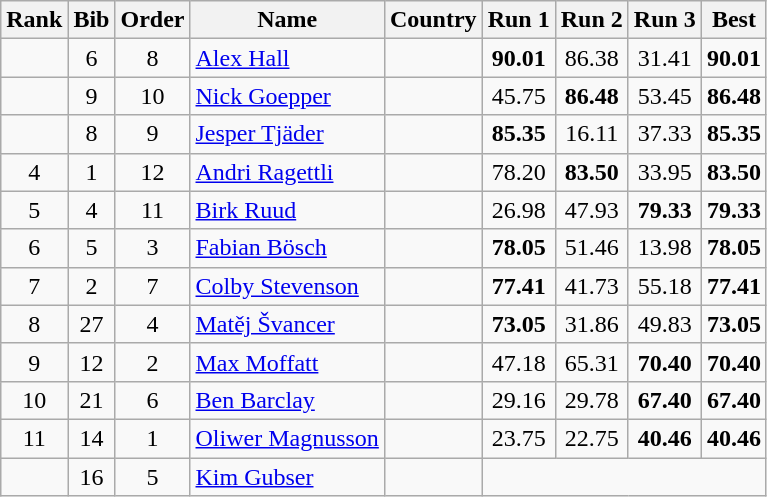<table class="wikitable sortable" style="text-align:center">
<tr>
<th>Rank</th>
<th>Bib</th>
<th>Order</th>
<th>Name</th>
<th>Country</th>
<th>Run 1</th>
<th>Run 2</th>
<th>Run 3</th>
<th>Best</th>
</tr>
<tr>
<td></td>
<td>6</td>
<td>8</td>
<td align=left><a href='#'>Alex Hall</a></td>
<td align=left></td>
<td><strong>90.01</strong></td>
<td>86.38</td>
<td>31.41</td>
<td><strong>90.01</strong></td>
</tr>
<tr>
<td></td>
<td>9</td>
<td>10</td>
<td align=left><a href='#'>Nick Goepper</a></td>
<td align=left></td>
<td>45.75</td>
<td><strong>86.48</strong></td>
<td>53.45</td>
<td><strong>86.48</strong></td>
</tr>
<tr>
<td></td>
<td>8</td>
<td>9</td>
<td align=left><a href='#'>Jesper Tjäder</a></td>
<td align=left></td>
<td><strong>85.35</strong></td>
<td>16.11</td>
<td>37.33</td>
<td><strong>85.35</strong></td>
</tr>
<tr>
<td>4</td>
<td>1</td>
<td>12</td>
<td align=left><a href='#'>Andri Ragettli</a></td>
<td align=left></td>
<td>78.20</td>
<td><strong>83.50</strong></td>
<td>33.95</td>
<td><strong>83.50</strong></td>
</tr>
<tr>
<td>5</td>
<td>4</td>
<td>11</td>
<td align=left><a href='#'>Birk Ruud</a></td>
<td align=left></td>
<td>26.98</td>
<td>47.93</td>
<td><strong>79.33</strong></td>
<td><strong>79.33</strong></td>
</tr>
<tr>
<td>6</td>
<td>5</td>
<td>3</td>
<td align=left><a href='#'>Fabian Bösch</a></td>
<td align=left></td>
<td><strong>78.05</strong></td>
<td>51.46</td>
<td>13.98</td>
<td><strong>78.05</strong></td>
</tr>
<tr>
<td>7</td>
<td>2</td>
<td>7</td>
<td align=left><a href='#'>Colby Stevenson</a></td>
<td align=left></td>
<td><strong>77.41</strong></td>
<td>41.73</td>
<td>55.18</td>
<td><strong>77.41</strong></td>
</tr>
<tr>
<td>8</td>
<td>27</td>
<td>4</td>
<td align=left><a href='#'>Matěj Švancer</a></td>
<td align=left></td>
<td><strong>73.05</strong></td>
<td>31.86</td>
<td>49.83</td>
<td><strong>73.05</strong></td>
</tr>
<tr>
<td>9</td>
<td>12</td>
<td>2</td>
<td align=left><a href='#'>Max Moffatt</a></td>
<td align=left></td>
<td>47.18</td>
<td>65.31</td>
<td><strong>70.40</strong></td>
<td><strong>70.40</strong></td>
</tr>
<tr>
<td>10</td>
<td>21</td>
<td>6</td>
<td align=left><a href='#'>Ben Barclay</a></td>
<td align=left></td>
<td>29.16</td>
<td>29.78</td>
<td><strong>67.40</strong></td>
<td><strong>67.40</strong></td>
</tr>
<tr>
<td>11</td>
<td>14</td>
<td>1</td>
<td align=left><a href='#'>Oliwer Magnusson</a></td>
<td align=left></td>
<td>23.75</td>
<td>22.75</td>
<td><strong>40.46</strong></td>
<td><strong>40.46</strong></td>
</tr>
<tr>
<td></td>
<td>16</td>
<td>5</td>
<td align=left><a href='#'>Kim Gubser</a></td>
<td align=left></td>
<td colspan="4"></td>
</tr>
</table>
